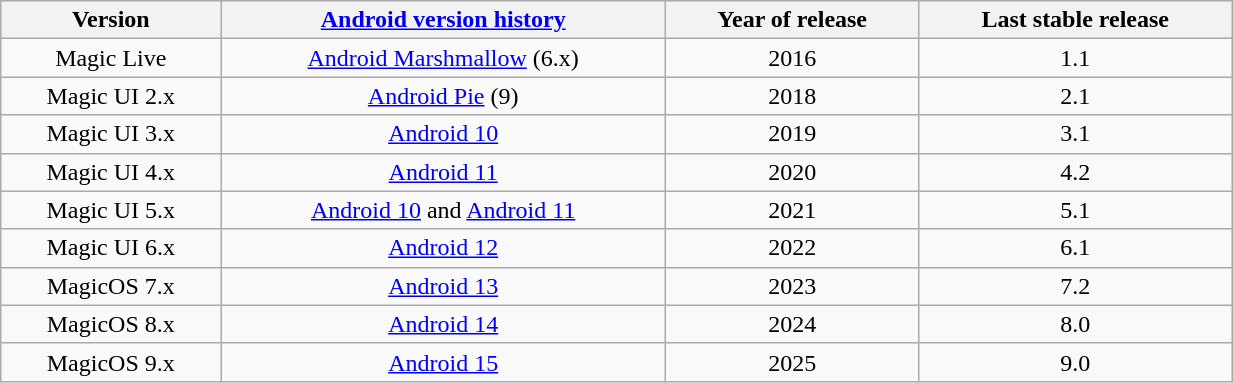<table class="wikitable" style="text-align:center; width:65%;">
<tr>
<th>Version</th>
<th><a href='#'>Android version history</a></th>
<th>Year of release</th>
<th>Last stable release</th>
</tr>
<tr>
<td>Magic Live</td>
<td><a href='#'>Android Marshmallow</a> (6.x)</td>
<td>2016</td>
<td>1.1</td>
</tr>
<tr>
<td>Magic UI 2.x</td>
<td><a href='#'>Android Pie</a> (9)</td>
<td>2018</td>
<td>2.1</td>
</tr>
<tr>
<td>Magic UI 3.x</td>
<td><a href='#'>Android 10</a></td>
<td>2019</td>
<td>3.1</td>
</tr>
<tr>
<td>Magic UI 4.x</td>
<td><a href='#'>Android 11</a></td>
<td>2020</td>
<td>4.2</td>
</tr>
<tr>
<td>Magic UI 5.x</td>
<td><a href='#'>Android 10</a> and <a href='#'>Android 11</a></td>
<td>2021</td>
<td>5.1</td>
</tr>
<tr>
<td>Magic UI 6.x</td>
<td><a href='#'>Android 12</a></td>
<td>2022</td>
<td>6.1</td>
</tr>
<tr>
<td>MagicOS 7.x </td>
<td><a href='#'>Android 13</a></td>
<td>2023</td>
<td>7.2</td>
</tr>
<tr>
<td>MagicOS 8.x </td>
<td><a href='#'>Android 14</a></td>
<td>2024</td>
<td>8.0</td>
</tr>
<tr>
<td>MagicOS 9.x </td>
<td><a href='#'>Android 15</a></td>
<td>2025</td>
<td>9.0</td>
</tr>
</table>
